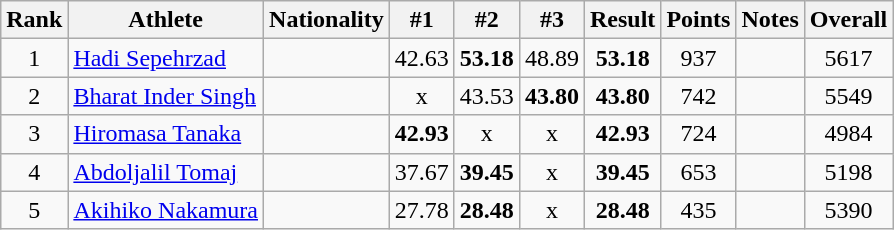<table class="wikitable sortable" style="text-align:center">
<tr>
<th>Rank</th>
<th>Athlete</th>
<th>Nationality</th>
<th>#1</th>
<th>#2</th>
<th>#3</th>
<th>Result</th>
<th>Points</th>
<th>Notes</th>
<th>Overall</th>
</tr>
<tr>
<td>1</td>
<td align=left><a href='#'>Hadi Sepehrzad</a></td>
<td align=left></td>
<td>42.63</td>
<td><strong>53.18</strong></td>
<td>48.89</td>
<td><strong>53.18</strong></td>
<td>937</td>
<td></td>
<td>5617</td>
</tr>
<tr>
<td>2</td>
<td align=left><a href='#'>Bharat Inder Singh</a></td>
<td align=left></td>
<td>x</td>
<td>43.53</td>
<td><strong>43.80</strong></td>
<td><strong>43.80</strong></td>
<td>742</td>
<td></td>
<td>5549</td>
</tr>
<tr>
<td>3</td>
<td align=left><a href='#'>Hiromasa Tanaka</a></td>
<td align=left></td>
<td><strong>42.93</strong></td>
<td>x</td>
<td>x</td>
<td><strong>42.93</strong></td>
<td>724</td>
<td></td>
<td>4984</td>
</tr>
<tr>
<td>4</td>
<td align=left><a href='#'>Abdoljalil Tomaj</a></td>
<td align=left></td>
<td>37.67</td>
<td><strong>39.45</strong></td>
<td>x</td>
<td><strong>39.45</strong></td>
<td>653</td>
<td></td>
<td>5198</td>
</tr>
<tr>
<td>5</td>
<td align=left><a href='#'>Akihiko Nakamura</a></td>
<td align=left></td>
<td>27.78</td>
<td><strong>28.48</strong></td>
<td>x</td>
<td><strong>28.48</strong></td>
<td>435</td>
<td></td>
<td>5390</td>
</tr>
</table>
